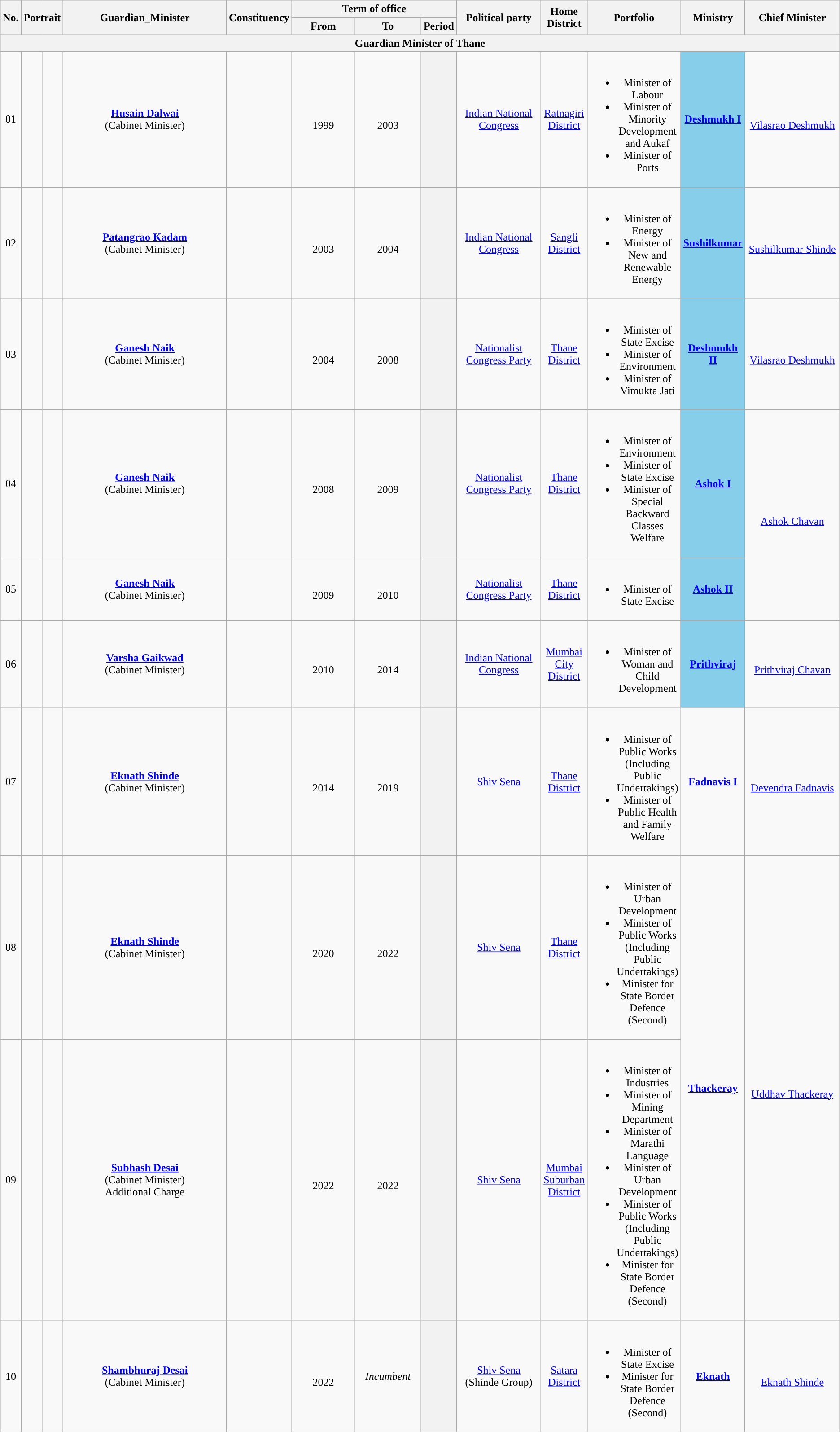<table class="wikitable" style="text-align:center">
<tr>
<th rowspan="2">No.</th>
<th rowspan="2" colspan="2">Portrait</th>
<th rowspan="2" style="width:16em">Guardian_Minister</th>
<th rowspan="2">Constituency</th>
<th colspan="3">Term of office</th>
<th rowspan="2" style="width:8em">Political party</th>
<th rowspan="2">Home District</th>
<th rowspan="2">Portfolio</th>
<th rowspan="2">Ministry</th>
<th rowspan="2" style="width:9em">Chief Minister</th>
</tr>
<tr>
<th style="width:6em">From</th>
<th style="width:6em">To</th>
<th>Period</th>
</tr>
<tr>
<th colspan="13">Guardian Minister of Thane</th>
</tr>
<tr>
<td>01</td>
<td></td>
<td></td>
<td><strong><a href='#'>Husain Dalwai</a></strong> <br> (Cabinet Minister)</td>
<td><br> </td>
<td><br>1999</td>
<td><br>2003</td>
<th></th>
<td><a href='#'>Indian National Congress</a></td>
<td><a href='#'>Ratnagiri District</a></td>
<td><br><ul><li>Minister of Labour</li><li>Minister of  Minority Development and Aukaf</li><li>Minister of Ports</li></ul></td>
<td rowspan="1" bgcolor="#87CEEB"><a href='#'><strong>Deshmukh I</strong></a></td>
<td rowspan="1"> <br><a href='#'>Vilasrao Deshmukh</a></td>
</tr>
<tr>
<td>02</td>
<td></td>
<td></td>
<td><strong><a href='#'>Patangrao Kadam</a></strong> <br> (Cabinet Minister)</td>
<td><br> </td>
<td><br>2003</td>
<td><br>2004</td>
<th></th>
<td><a href='#'>Indian National Congress</a></td>
<td><a href='#'>Sangli District</a></td>
<td><br><ul><li>Minister of Energy</li><li>Minister of New and Renewable Energy</li></ul></td>
<td rowspan="1" bgcolor="#87CEEB"><a href='#'><strong>Sushilkumar</strong></a></td>
<td rowspan="1"> <br><a href='#'>Sushilkumar Shinde</a></td>
</tr>
<tr>
<td>03</td>
<td></td>
<td></td>
<td><strong><a href='#'>Ganesh Naik</a></strong> <br> (Cabinet Minister)</td>
<td></td>
<td><br>2004</td>
<td><br>2008</td>
<th></th>
<td><a href='#'>Nationalist Congress Party</a></td>
<td><a href='#'>Thane District</a></td>
<td><br><ul><li>Minister of State Excise</li><li>Minister of Environment</li><li>Minister of Vimukta Jati</li></ul></td>
<td rowspan="1" bgcolor="#87CEEB"><a href='#'><strong>Deshmukh II</strong></a></td>
<td rowspan="1"> <br><a href='#'>Vilasrao Deshmukh</a></td>
</tr>
<tr>
<td>04</td>
<td></td>
<td></td>
<td><strong><a href='#'>Ganesh Naik</a></strong> <br> (Cabinet Minister)</td>
<td></td>
<td><br>2008</td>
<td><br>2009</td>
<th></th>
<td><a href='#'>Nationalist Congress Party</a></td>
<td><a href='#'>Thane District</a></td>
<td><br><ul><li>Minister of Environment</li><li>Minister of State Excise</li><li>Minister of Special Backward Classes Welfare</li></ul></td>
<td rowspan="1" bgcolor="#87CEEB"><a href='#'><strong>Ashok I</strong></a></td>
<td rowspan="2"><br><a href='#'>Ashok Chavan</a></td>
</tr>
<tr>
<td>05</td>
<td></td>
<td></td>
<td><strong><a href='#'>Ganesh Naik</a></strong>  <br> (Cabinet Minister)</td>
<td></td>
<td><br>2009</td>
<td><br>2010</td>
<th></th>
<td><a href='#'>Nationalist Congress Party</a></td>
<td><a href='#'>Thane District</a></td>
<td><br><ul><li>Minister of State Excise</li></ul></td>
<td rowspan="1"bgcolor="#87CEEB"><a href='#'><strong>Ashok II</strong></a></td>
</tr>
<tr>
<td>06</td>
<td></td>
<td></td>
<td><strong><a href='#'>Varsha Gaikwad</a></strong> <br> (Cabinet Minister)</td>
<td><br> </td>
<td><br>2010</td>
<td><br>2014</td>
<th></th>
<td><a href='#'>Indian National Congress</a></td>
<td><a href='#'>Mumbai City District</a></td>
<td><br><ul><li>Minister of Woman and Child Development</li></ul></td>
<td rowspan="1" bgcolor="#87CEEB"><a href='#'><strong>Prithviraj</strong></a></td>
<td rowspan="1"><br><a href='#'>Prithviraj Chavan</a></td>
</tr>
<tr>
<td>07</td>
<td></td>
<td></td>
<td><strong><a href='#'>Eknath Shinde</a></strong> <br> (Cabinet Minister)</td>
<td><br> </td>
<td><br>2014</td>
<td><br>2019</td>
<th></th>
<td rowspan="1"><a href='#'>Shiv Sena</a></td>
<td><a href='#'>Thane District</a></td>
<td><br><ul><li>Minister of Public Works (Including Public Undertakings)</li><li>Minister of Public Health and Family Welfare</li></ul></td>
<td rowspan="1"><a href='#'><strong>Fadnavis I</strong></a></td>
<td rowspan="1"> <br><a href='#'>Devendra Fadnavis</a></td>
</tr>
<tr>
<td>08</td>
<td></td>
<td></td>
<td><strong><a href='#'>Eknath Shinde</a></strong> <br> (Cabinet Minister)</td>
<td><br> </td>
<td><br>2020</td>
<td><br>2022</td>
<th></th>
<td><a href='#'>Shiv Sena</a></td>
<td><a href='#'>Thane District</a></td>
<td><br><ul><li>Minister of Urban Development</li><li>Minister of Public Works (Including Public Undertakings)</li><li>Minister for State Border Defence (Second)</li></ul></td>
<td rowspan="2"><a href='#'><strong>Thackeray</strong></a></td>
<td rowspan="2"> <br><a href='#'>Uddhav Thackeray</a></td>
</tr>
<tr>
<td>09</td>
<td></td>
<td></td>
<td><strong><a href='#'>Subhash Desai</a></strong> <br> (Cabinet Minister) <br> Additional Charge</td>
<td><br> </td>
<td><br>2022</td>
<td><br>2022</td>
<th></th>
<td><a href='#'>Shiv Sena</a></td>
<td><a href='#'>Mumbai Suburban District</a></td>
<td><br><ul><li>Minister of Industries</li><li>Minister of Mining Department</li><li>Minister of Marathi Language</li><li>Minister of Urban Development</li><li>Minister of Public Works (Including Public Undertakings)</li><li>Minister for State Border Defence (Second)</li></ul></td>
</tr>
<tr>
<td>10</td>
<td></td>
<td></td>
<td><strong><a href='#'>Shambhuraj Desai</a></strong> <br> (Cabinet Minister)</td>
<td><br> </td>
<td><br>2022</td>
<td><em>Incumbent</em></td>
<th></th>
<td><a href='#'>Shiv Sena</a> (Shinde Group)</td>
<td><a href='#'>Satara District</a></td>
<td><br><ul><li>Minister of State Excise</li><li>Minister for State Border Defence (Second)</li></ul></td>
<td rowspan="1"><a href='#'><strong>Eknath</strong></a></td>
<td rowspan="1"> <br><a href='#'>Eknath Shinde</a></td>
</tr>
<tr>
</tr>
</table>
